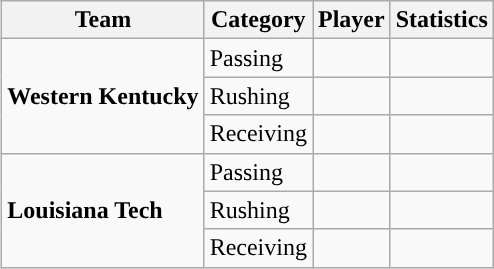<table class="wikitable" style="float: right;">
<tr>
<th>Team</th>
<th>Category</th>
<th>Player</th>
<th>Statistics</th>
</tr>
<tr>
<td rowspan=3><strong>Western Kentucky</strong></td>
<td>Passing</td>
<td></td>
<td></td>
</tr>
<tr>
<td>Rushing</td>
<td></td>
<td></td>
</tr>
<tr>
<td>Receiving</td>
<td></td>
<td></td>
</tr>
<tr>
<td rowspan=3><strong>Louisiana Tech</strong></td>
<td>Passing</td>
<td></td>
<td></td>
</tr>
<tr>
<td>Rushing</td>
<td></td>
<td></td>
</tr>
<tr>
<td>Receiving</td>
<td></td>
<td></td>
</tr>
</table>
